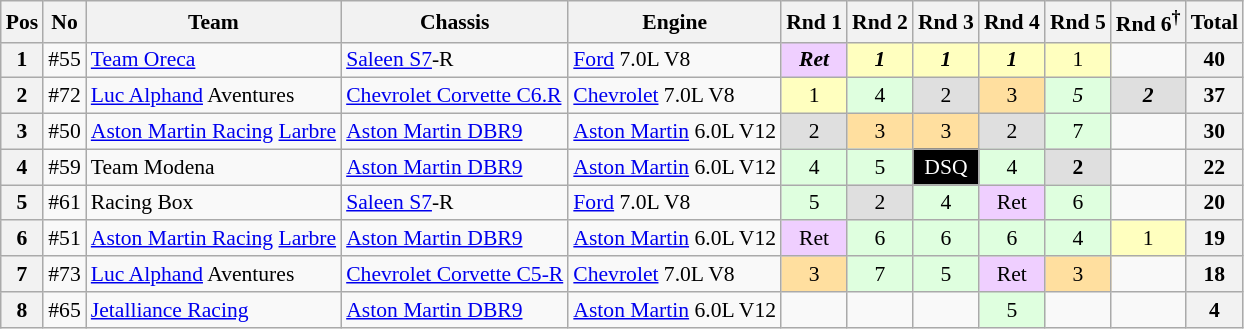<table class="wikitable" style="font-size: 90%;">
<tr>
<th>Pos</th>
<th>No</th>
<th>Team</th>
<th>Chassis</th>
<th>Engine</th>
<th>Rnd 1</th>
<th>Rnd 2</th>
<th>Rnd 3</th>
<th>Rnd 4</th>
<th>Rnd 5</th>
<th>Rnd 6<sup>†</sup></th>
<th>Total</th>
</tr>
<tr>
<th>1</th>
<td>#55</td>
<td> <a href='#'>Team Oreca</a></td>
<td><a href='#'>Saleen S7</a>-R</td>
<td><a href='#'>Ford</a> 7.0L V8</td>
<td align="center" style="background:#EFCFFF;"><strong><em>Ret</em></strong></td>
<td align="center" style="background:#FFFFBF;"><strong><em>1</em></strong></td>
<td align="center" style="background:#FFFFBF;"><strong><em>1</em></strong></td>
<td align="center" style="background:#FFFFBF;"><strong><em>1</em></strong></td>
<td align="center" style="background:#FFFFBF;">1</td>
<td></td>
<th align="center">40</th>
</tr>
<tr>
<th>2</th>
<td>#72</td>
<td> <a href='#'>Luc Alphand</a> Aventures</td>
<td><a href='#'>Chevrolet Corvette C6.R</a></td>
<td><a href='#'>Chevrolet</a> 7.0L V8</td>
<td align="center" style="background:#FFFFBF;">1</td>
<td align="center" style="background:#DFFFDF;">4</td>
<td align="center" style="background:#DFDFDF;">2</td>
<td align="center" style="background:#FFDF9F;">3</td>
<td align="center" style="background:#DFFFDF;"><em>5</em></td>
<td align="center" style="background:#DFDFDF;"><strong><em>2</em></strong></td>
<th align="center">37</th>
</tr>
<tr>
<th>3</th>
<td>#50</td>
<td> <a href='#'>Aston Martin Racing</a> <a href='#'>Larbre</a></td>
<td><a href='#'>Aston Martin DBR9</a></td>
<td><a href='#'>Aston Martin</a> 6.0L V12</td>
<td align="center" style="background:#DFDFDF;">2</td>
<td align="center" style="background:#FFDF9F;">3</td>
<td align="center" style="background:#FFDF9F;">3</td>
<td align="center" style="background:#DFDFDF;">2</td>
<td align="center" style="background:#DFFFDF;">7</td>
<td></td>
<th align="center">30</th>
</tr>
<tr>
<th>4</th>
<td>#59</td>
<td> Team Modena</td>
<td><a href='#'>Aston Martin DBR9</a></td>
<td><a href='#'>Aston Martin</a> 6.0L V12</td>
<td align="center" style="background:#DFFFDF;">4</td>
<td align="center" style="background:#DFFFDF;">5</td>
<td align="center" style="background:#000000;color:white">DSQ</td>
<td align="center" style="background:#DFFFDF;">4</td>
<td align="center" style="background:#DFDFDF;"><strong>2</strong></td>
<td></td>
<th align="center">22</th>
</tr>
<tr>
<th>5</th>
<td>#61</td>
<td> Racing Box</td>
<td><a href='#'>Saleen S7</a>-R</td>
<td><a href='#'>Ford</a> 7.0L V8</td>
<td align="center" style="background:#DFFFDF;">5</td>
<td align="center" style="background:#DFDFDF;">2</td>
<td align="center" style="background:#DFFFDF;">4</td>
<td align="center" style="background:#EFCFFF;">Ret</td>
<td align="center" style="background:#DFFFDF;">6</td>
<td></td>
<th align="center"><strong>20</strong></th>
</tr>
<tr>
<th>6</th>
<td>#51</td>
<td> <a href='#'>Aston Martin Racing</a> <a href='#'>Larbre</a></td>
<td><a href='#'>Aston Martin DBR9</a></td>
<td><a href='#'>Aston Martin</a> 6.0L V12</td>
<td align="center" style="background:#EFCFFF;">Ret</td>
<td align="center" style="background:#DFFFDF;">6</td>
<td align="center" style="background:#DFFFDF;">6</td>
<td align="center" style="background:#DFFFDF;">6</td>
<td align="center" style="background:#DFFFDF;">4</td>
<td align="center" style="background:#FFFFBF;">1</td>
<th align="center">19</th>
</tr>
<tr>
<th>7</th>
<td>#73</td>
<td> <a href='#'>Luc Alphand</a> Aventures</td>
<td><a href='#'>Chevrolet Corvette C5-R</a></td>
<td><a href='#'>Chevrolet</a> 7.0L V8</td>
<td align="center" style="background:#FFDF9F;">3</td>
<td align="center" style="background:#DFFFDF;">7</td>
<td align="center" style="background:#DFFFDF;">5</td>
<td align="center" style="background:#EFCFFF;">Ret</td>
<td align="center" style="background:#FFDF9F;">3</td>
<td></td>
<th align="center"><strong>18</strong></th>
</tr>
<tr>
<th>8</th>
<td>#65</td>
<td> <a href='#'>Jetalliance Racing</a></td>
<td><a href='#'>Aston Martin DBR9</a></td>
<td><a href='#'>Aston Martin</a> 6.0L V12</td>
<td></td>
<td></td>
<td></td>
<td align="center" style="background:#DFFFDF;">5</td>
<td></td>
<td></td>
<th align="center"><strong>4</strong></th>
</tr>
</table>
